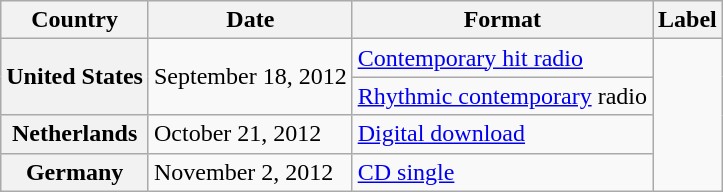<table class="wikitable plainrowheaders">
<tr>
<th scope="col">Country</th>
<th scope="col">Date</th>
<th scope="col">Format</th>
<th scope="col">Label</th>
</tr>
<tr>
<th rowspan="2" scope="row">United States</th>
<td rowspan="2">September 18, 2012</td>
<td><a href='#'>Contemporary hit radio</a></td>
<td rowspan="4"></td>
</tr>
<tr>
<td><a href='#'>Rhythmic contemporary</a> radio</td>
</tr>
<tr>
<th scope="row">Netherlands</th>
<td>October 21, 2012</td>
<td><a href='#'>Digital download</a></td>
</tr>
<tr>
<th scope="row">Germany</th>
<td>November 2, 2012</td>
<td><a href='#'>CD single</a></td>
</tr>
</table>
